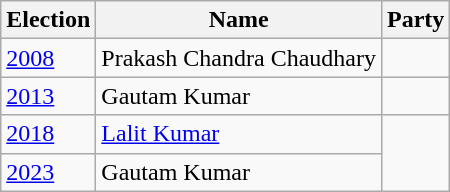<table class="wikitable sortable">
<tr>
<th>Election</th>
<th>Name</th>
<th colspan=2>Party</th>
</tr>
<tr>
<td><a href='#'>2008</a></td>
<td>Prakash Chandra Chaudhary</td>
<td></td>
</tr>
<tr>
<td><a href='#'>2013</a></td>
<td>Gautam Kumar</td>
<td></td>
</tr>
<tr>
<td><a href='#'>2018</a></td>
<td><a href='#'>Lalit Kumar</a></td>
</tr>
<tr>
<td><a href='#'>2023</a></td>
<td>Gautam Kumar</td>
</tr>
</table>
